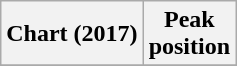<table class="wikitable">
<tr>
<th>Chart (2017)</th>
<th>Peak<br>position</th>
</tr>
<tr>
</tr>
</table>
